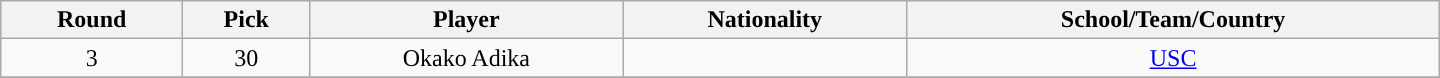<table class="wikitable" style="text-align:center; width:60em">
<tr>
<th>Round</th>
<th>Pick</th>
<th>Player</th>
<th>Nationality</th>
<th>School/Team/Country</th>
</tr>
<tr>
<td>3</td>
<td>30</td>
<td>Okako Adika</td>
<td></td>
<td><a href='#'>USC</a></td>
</tr>
<tr>
</tr>
</table>
